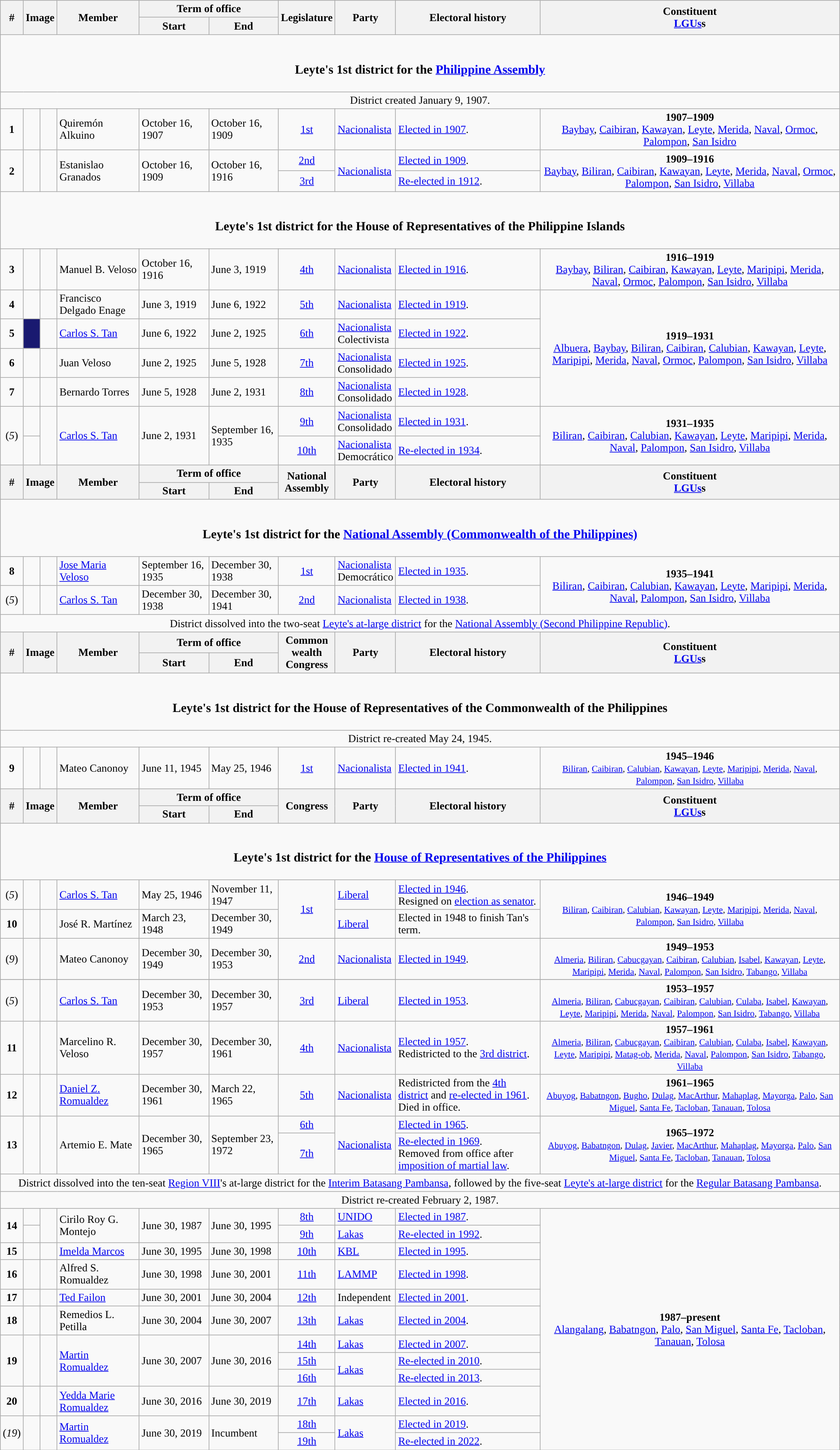<table class=wikitable>
<tr>
<th rowspan="2">#</th>
<th rowspan="2" colspan=2>Image</th>
<th rowspan="2">Member</th>
<th colspan=2>Term of office</th>
<th rowspan="2">Legislature</th>
<th rowspan="2">Party</th>
<th rowspan="2">Electoral history</th>
<th rowspan="2">Constituent<br><a href='#'>LGUs</a>s</th>
</tr>
<tr>
<th>Start</th>
<th>End</th>
</tr>
<tr>
<td colspan="10" style="text-align:center;"><br><h3>Leyte's 1st district for the <a href='#'>Philippine Assembly</a></h3></td>
</tr>
<tr>
<td colspan="10" style="text-align:center;">District created January 9, 1907.</td>
</tr>
<tr>
<td style="text-align:center;"><strong>1</strong></td>
<td style="color:inherit;background:"></td>
<td></td>
<td>Quiremón Alkuino</td>
<td>October 16, 1907</td>
<td>October 16, 1909</td>
<td style="text-align:center;"><a href='#'>1st</a></td>
<td><a href='#'>Nacionalista</a></td>
<td><a href='#'>Elected in 1907</a>.</td>
<td style="text-align:center;"><strong>1907–1909</strong><br><a href='#'>Baybay</a>, <a href='#'>Caibiran</a>, <a href='#'>Kawayan</a>, <a href='#'>Leyte</a>, <a href='#'>Merida</a>, <a href='#'>Naval</a>, <a href='#'>Ormoc</a>, <a href='#'>Palompon</a>, <a href='#'>San Isidro</a></td>
</tr>
<tr>
<td rowspan="2" style="text-align:center;"><strong>2</strong></td>
<td rowspan="2" style="color:inherit;background:"></td>
<td rowspan="2"></td>
<td rowspan="2">Estanislao Granados</td>
<td rowspan="2">October 16, 1909</td>
<td rowspan="2">October 16, 1916</td>
<td style="text-align:center;"><a href='#'>2nd</a></td>
<td rowspan="2"><a href='#'>Nacionalista</a></td>
<td><a href='#'>Elected in 1909</a>.</td>
<td rowspan="2" style="text-align:center;"><strong>1909–1916</strong><br><a href='#'>Baybay</a>, <a href='#'>Biliran</a>, <a href='#'>Caibiran</a>, <a href='#'>Kawayan</a>, <a href='#'>Leyte</a>, <a href='#'>Merida</a>, <a href='#'>Naval</a>, <a href='#'>Ormoc</a>, <a href='#'>Palompon</a>, <a href='#'>San Isidro</a>, <a href='#'>Villaba</a></td>
</tr>
<tr>
<td style="text-align:center;"><a href='#'>3rd</a></td>
<td><a href='#'>Re-elected in 1912</a>.</td>
</tr>
<tr>
<td colspan="10" style="text-align:center;"><br><h3>Leyte's 1st district for the House of Representatives of the Philippine Islands</h3></td>
</tr>
<tr>
<td style="text-align:center;"><strong>3</strong></td>
<td style="color:inherit;background:"></td>
<td></td>
<td>Manuel B. Veloso</td>
<td>October 16, 1916</td>
<td>June 3, 1919</td>
<td style="text-align:center;"><a href='#'>4th</a></td>
<td><a href='#'>Nacionalista</a></td>
<td><a href='#'>Elected in 1916</a>.</td>
<td style="text-align:center;"><strong>1916–1919</strong><br><a href='#'>Baybay</a>, <a href='#'>Biliran</a>, <a href='#'>Caibiran</a>, <a href='#'>Kawayan</a>, <a href='#'>Leyte</a>, <a href='#'>Maripipi</a>, <a href='#'>Merida</a>, <a href='#'>Naval</a>, <a href='#'>Ormoc</a>, <a href='#'>Palompon</a>, <a href='#'>San Isidro</a>, <a href='#'>Villaba</a></td>
</tr>
<tr>
<td style="text-align:center;"><strong>4</strong></td>
<td style="color:inherit;background:"></td>
<td></td>
<td>Francisco Delgado Enage</td>
<td>June 3, 1919</td>
<td>June 6, 1922</td>
<td style="text-align:center;"><a href='#'>5th</a></td>
<td><a href='#'>Nacionalista</a></td>
<td><a href='#'>Elected in 1919</a>.</td>
<td rowspan="4" style="text-align:center;"><strong>1919–1931</strong><br><a href='#'>Albuera</a>, <a href='#'>Baybay</a>, <a href='#'>Biliran</a>, <a href='#'>Caibiran</a>, <a href='#'>Calubian</a>, <a href='#'>Kawayan</a>, <a href='#'>Leyte</a>, <a href='#'>Maripipi</a>, <a href='#'>Merida</a>, <a href='#'>Naval</a>, <a href='#'>Ormoc</a>, <a href='#'>Palompon</a>, <a href='#'>San Isidro</a>, <a href='#'>Villaba</a></td>
</tr>
<tr>
<td style="text-align:center;"><strong>5</strong></td>
<td style="background-color:#191970"></td>
<td></td>
<td><a href='#'>Carlos S. Tan</a></td>
<td>June 6, 1922</td>
<td>June 2, 1925</td>
<td style="text-align:center;"><a href='#'>6th</a></td>
<td><a href='#'>Nacionalista</a><br>Colectivista</td>
<td><a href='#'>Elected in 1922</a>.</td>
</tr>
<tr>
<td style="text-align:center;"><strong>6</strong></td>
<td style="color:inherit;background:"></td>
<td></td>
<td>Juan Veloso</td>
<td>June 2, 1925</td>
<td>June 5, 1928</td>
<td style="text-align:center;"><a href='#'>7th</a></td>
<td><a href='#'>Nacionalista</a><br>Consolidado</td>
<td><a href='#'>Elected in 1925</a>.</td>
</tr>
<tr>
<td style="text-align:center;"><strong>7</strong></td>
<td style="color:inherit;background:"></td>
<td></td>
<td>Bernardo Torres</td>
<td>June 5, 1928</td>
<td>June 2, 1931</td>
<td style="text-align:center;"><a href='#'>8th</a></td>
<td><a href='#'>Nacionalista</a><br>Consolidado</td>
<td><a href='#'>Elected in 1928</a>.</td>
</tr>
<tr>
<td rowspan="2" style="text-align:center;">(<em>5</em>)</td>
<td style="color:inherit;background:"></td>
<td rowspan="2"></td>
<td rowspan="2"><a href='#'>Carlos S. Tan</a></td>
<td rowspan="2">June 2, 1931</td>
<td rowspan="2">September 16, 1935</td>
<td style="text-align:center;"><a href='#'>9th</a></td>
<td><a href='#'>Nacionalista</a><br>Consolidado</td>
<td><a href='#'>Elected in 1931</a>.</td>
<td rowspan="2" style="text-align:center;"><strong>1931–1935</strong><br><a href='#'>Biliran</a>, <a href='#'>Caibiran</a>, <a href='#'>Calubian</a>, <a href='#'>Kawayan</a>, <a href='#'>Leyte</a>, <a href='#'>Maripipi</a>, <a href='#'>Merida</a>, <a href='#'>Naval</a>, <a href='#'>Palompon</a>, <a href='#'>San Isidro</a>, <a href='#'>Villaba</a></td>
</tr>
<tr>
<td style="color:inherit;background:"></td>
<td style="text-align:center;"><a href='#'>10th</a></td>
<td><a href='#'>Nacionalista</a><br>Democrático</td>
<td><a href='#'>Re-elected in 1934</a>.</td>
</tr>
<tr>
<th rowspan="2">#</th>
<th rowspan="2" colspan=2>Image</th>
<th rowspan="2">Member</th>
<th colspan=2>Term of office</th>
<th rowspan="2">National<br>Assembly</th>
<th rowspan="2">Party</th>
<th rowspan="2">Electoral history</th>
<th rowspan="2">Constituent<br><a href='#'>LGUs</a>s</th>
</tr>
<tr>
<th>Start</th>
<th>End</th>
</tr>
<tr>
<td colspan="10" style="text-align:center;"><br><h3>Leyte's 1st district for the <a href='#'>National Assembly (Commonwealth of the Philippines)</a></h3></td>
</tr>
<tr>
<td style="text-align:center;"><strong>8</strong></td>
<td style="color:inherit;background:"></td>
<td></td>
<td><a href='#'>Jose Maria Veloso</a></td>
<td>September 16, 1935</td>
<td>December 30, 1938</td>
<td style="text-align:center;"><a href='#'>1st</a></td>
<td><a href='#'>Nacionalista</a><br>Democrático</td>
<td><a href='#'>Elected in 1935</a>.</td>
<td rowspan="2" style="text-align:center;"><strong>1935–1941</strong><br><a href='#'>Biliran</a>, <a href='#'>Caibiran</a>, <a href='#'>Calubian</a>, <a href='#'>Kawayan</a>, <a href='#'>Leyte</a>, <a href='#'>Maripipi</a>, <a href='#'>Merida</a>, <a href='#'>Naval</a>, <a href='#'>Palompon</a>, <a href='#'>San Isidro</a>, <a href='#'>Villaba</a></td>
</tr>
<tr>
<td style="text-align:center;">(<em>5</em>)</td>
<td style="color:inherit;background:"></td>
<td></td>
<td><a href='#'>Carlos S. Tan</a></td>
<td>December 30, 1938</td>
<td>December 30, 1941</td>
<td style="text-align:center;"><a href='#'>2nd</a></td>
<td><a href='#'>Nacionalista</a></td>
<td><a href='#'>Elected in 1938</a>.</td>
</tr>
<tr>
<td colspan="10" style="text-align:center;">District dissolved into the two-seat <a href='#'>Leyte's at-large district</a> for the <a href='#'>National Assembly (Second Philippine Republic)</a>.</td>
</tr>
<tr>
<th rowspan="2">#</th>
<th rowspan="2" colspan=2>Image</th>
<th rowspan="2">Member</th>
<th colspan=2>Term of office</th>
<th rowspan="2">Common<br>wealth<br>Congress</th>
<th rowspan="2">Party</th>
<th rowspan="2">Electoral history</th>
<th rowspan="2">Constituent<br><a href='#'>LGUs</a>s</th>
</tr>
<tr>
<th>Start</th>
<th>End</th>
</tr>
<tr>
<td colspan="10" style="text-align:center;"><br><h3>Leyte's 1st district for the House of Representatives of the Commonwealth of the Philippines</h3></td>
</tr>
<tr>
<td colspan="10" style="text-align:center;">District re-created May 24, 1945.</td>
</tr>
<tr>
<td style="text-align:center;"><strong>9</strong></td>
<td style="color:inherit;background:"></td>
<td></td>
<td>Mateo Canonoy</td>
<td>June 11, 1945</td>
<td>May 25, 1946</td>
<td style="text-align:center;"><a href='#'>1st</a></td>
<td><a href='#'>Nacionalista</a></td>
<td><a href='#'>Elected in 1941</a>.</td>
<td style="text-align:center;"><strong>1945–1946</strong><br><small><a href='#'>Biliran</a>, <a href='#'>Caibiran</a>, <a href='#'>Calubian</a>, <a href='#'>Kawayan</a>, <a href='#'>Leyte</a>, <a href='#'>Maripipi</a>, <a href='#'>Merida</a>, <a href='#'>Naval</a>, <a href='#'>Palompon</a>, <a href='#'>San Isidro</a>, <a href='#'>Villaba</a></small></td>
</tr>
<tr>
<th rowspan="2">#</th>
<th rowspan="2" colspan=2>Image</th>
<th rowspan="2">Member</th>
<th colspan=2>Term of office</th>
<th rowspan="2">Congress</th>
<th rowspan="2">Party</th>
<th rowspan="2">Electoral history</th>
<th rowspan="2">Constituent<br><a href='#'>LGUs</a>s</th>
</tr>
<tr>
<th>Start</th>
<th>End</th>
</tr>
<tr>
<td colspan="10" style="text-align:center;"><br><h3>Leyte's 1st district for the <a href='#'>House of Representatives of the Philippines</a></h3></td>
</tr>
<tr>
<td style="text-align:center;">(<em>5</em>)</td>
<td style="color:inherit;background:"></td>
<td></td>
<td><a href='#'>Carlos S. Tan</a></td>
<td>May 25, 1946</td>
<td>November 11, 1947</td>
<td rowspan="2" style="text-align:center;"><a href='#'>1st</a></td>
<td><a href='#'>Liberal</a></td>
<td><a href='#'>Elected in 1946</a>.<br>Resigned on <a href='#'>election as senator</a>.</td>
<td rowspan="2" style="text-align:center;"><strong>1946–1949</strong><br><small><a href='#'>Biliran</a>, <a href='#'>Caibiran</a>, <a href='#'>Calubian</a>, <a href='#'>Kawayan</a>, <a href='#'>Leyte</a>, <a href='#'>Maripipi</a>, <a href='#'>Merida</a>, <a href='#'>Naval</a>, <a href='#'>Palompon</a>, <a href='#'>San Isidro</a>, <a href='#'>Villaba</a></small></td>
</tr>
<tr>
<td style="text-align:center;"><strong>10</strong></td>
<td style="color:inherit;background:"></td>
<td></td>
<td>José R. Martínez</td>
<td>March 23, 1948</td>
<td>December 30, 1949</td>
<td><a href='#'>Liberal</a></td>
<td>Elected in 1948 to finish Tan's term.</td>
</tr>
<tr>
<td style="text-align:center;">(<em>9</em>)</td>
<td style="color:inherit;background:"></td>
<td></td>
<td>Mateo Canonoy</td>
<td>December 30, 1949</td>
<td>December 30, 1953</td>
<td style="text-align:center;"><a href='#'>2nd</a></td>
<td><a href='#'>Nacionalista</a></td>
<td><a href='#'>Elected in 1949</a>.</td>
<td style="text-align:center;"><strong>1949–1953</strong><br><small><a href='#'>Almeria</a>, <a href='#'>Biliran</a>, <a href='#'>Cabucgayan</a>, <a href='#'>Caibiran</a>, <a href='#'>Calubian</a>, <a href='#'>Isabel</a>, <a href='#'>Kawayan</a>, <a href='#'>Leyte</a>, <a href='#'>Maripipi</a>, <a href='#'>Merida</a>, <a href='#'>Naval</a>, <a href='#'>Palompon</a>, <a href='#'>San Isidro</a>, <a href='#'>Tabango</a>, <a href='#'>Villaba</a></small></td>
</tr>
<tr>
</tr>
<tr>
<td style="text-align:center;">(<em>5</em>)</td>
<td style="color:inherit;background:"></td>
<td></td>
<td><a href='#'>Carlos S. Tan</a></td>
<td>December 30, 1953</td>
<td>December 30, 1957</td>
<td style="text-align:center;"><a href='#'>3rd</a></td>
<td><a href='#'>Liberal</a></td>
<td><a href='#'>Elected in 1953</a>.</td>
<td style="text-align:center;"><strong>1953–1957</strong><br><small><a href='#'>Almeria</a>, <a href='#'>Biliran</a>, <a href='#'>Cabucgayan</a>, <a href='#'>Caibiran</a>, <a href='#'>Calubian</a>, <a href='#'>Culaba</a>, <a href='#'>Isabel</a>, <a href='#'>Kawayan</a>, <a href='#'>Leyte</a>, <a href='#'>Maripipi</a>, <a href='#'>Merida</a>, <a href='#'>Naval</a>, <a href='#'>Palompon</a>, <a href='#'>San Isidro</a>, <a href='#'>Tabango</a>, <a href='#'>Villaba</a></small></td>
</tr>
<tr>
<td style="text-align:center;"><strong>11</strong></td>
<td style="color:inherit;background:"></td>
<td></td>
<td>Marcelino R. Veloso</td>
<td>December 30, 1957</td>
<td>December 30, 1961</td>
<td style="text-align:center;"><a href='#'>4th</a></td>
<td><a href='#'>Nacionalista</a></td>
<td><a href='#'>Elected in 1957</a>.<br>Redistricted to the <a href='#'>3rd district</a>.</td>
<td style="text-align:center;"><strong>1957–1961</strong><br><small><a href='#'>Almeria</a>, <a href='#'>Biliran</a>, <a href='#'>Cabucgayan</a>, <a href='#'>Caibiran</a>, <a href='#'>Calubian</a>, <a href='#'>Culaba</a>, <a href='#'>Isabel</a>, <a href='#'>Kawayan</a>, <a href='#'>Leyte</a>, <a href='#'>Maripipi</a>, <a href='#'>Matag-ob</a>, <a href='#'>Merida</a>, <a href='#'>Naval</a>, <a href='#'>Palompon</a>, <a href='#'>San Isidro</a>, <a href='#'>Tabango</a>, <a href='#'>Villaba</a></small></td>
</tr>
<tr>
<td style="text-align:center;"><strong>12</strong></td>
<td style="color:inherit;background:"></td>
<td></td>
<td><a href='#'>Daniel Z. Romualdez</a></td>
<td>December 30, 1961</td>
<td>March 22, 1965</td>
<td style="text-align:center;"><a href='#'>5th</a></td>
<td><a href='#'>Nacionalista</a></td>
<td>Redistricted from the <a href='#'>4th district</a> and <a href='#'>re-elected in 1961</a>.<br>Died in office.</td>
<td style="text-align:center;"><strong>1961–1965</strong><br><small><a href='#'>Abuyog</a>, <a href='#'>Babatngon</a>, <a href='#'>Bugho</a>, <a href='#'>Dulag</a>, <a href='#'>MacArthur</a>, <a href='#'>Mahaplag</a>, <a href='#'>Mayorga</a>, <a href='#'>Palo</a>, <a href='#'>San Miguel</a>, <a href='#'>Santa Fe</a>, <a href='#'>Tacloban</a>, <a href='#'>Tanauan</a>, <a href='#'>Tolosa</a></small></td>
</tr>
<tr>
<td rowspan="2" style="text-align:center;"><strong>13</strong></td>
<td rowspan="2" style="color:inherit;background:"></td>
<td rowspan="2"></td>
<td rowspan="2">Artemio E. Mate</td>
<td rowspan="2">December 30, 1965</td>
<td rowspan="2">September 23, 1972</td>
<td style="text-align:center;"><a href='#'>6th</a></td>
<td rowspan="2"><a href='#'>Nacionalista</a></td>
<td><a href='#'>Elected in 1965</a>.</td>
<td rowspan="2" style="text-align:center;"><strong>1965–1972</strong><br><small><a href='#'>Abuyog</a>, <a href='#'>Babatngon</a>, <a href='#'>Dulag</a>, <a href='#'>Javier</a>, <a href='#'>MacArthur</a>, <a href='#'>Mahaplag</a>, <a href='#'>Mayorga</a>, <a href='#'>Palo</a>, <a href='#'>San Miguel</a>, <a href='#'>Santa Fe</a>, <a href='#'>Tacloban</a>, <a href='#'>Tanauan</a>, <a href='#'>Tolosa</a></small></td>
</tr>
<tr>
<td style="text-align:center;"><a href='#'>7th</a></td>
<td><a href='#'>Re-elected in 1969</a>.<br>Removed from office after <a href='#'>imposition of martial law</a>.</td>
</tr>
<tr>
<td colspan="10" style="text-align:center;">District dissolved into the ten-seat <a href='#'>Region VIII</a>'s at-large district for the <a href='#'>Interim Batasang Pambansa</a>, followed by the five-seat <a href='#'>Leyte's at-large district</a> for the <a href='#'>Regular Batasang Pambansa</a>.</td>
</tr>
<tr>
<td colspan="10" style="text-align:center;">District re-created February 2, 1987.</td>
</tr>
<tr>
<td rowspan="2" style="text-align:center;"><strong>14</strong></td>
<td style="color:inherit;background:"></td>
<td rowspan="2"></td>
<td rowspan="2">Cirilo Roy G. Montejo</td>
<td rowspan="2">June 30, 1987</td>
<td rowspan="2">June 30, 1995</td>
<td style="text-align:center;"><a href='#'>8th</a></td>
<td><a href='#'>UNIDO</a></td>
<td><a href='#'>Elected in 1987</a>.</td>
<td rowspan="12" style="text-align:center;"><strong>1987–present</strong><br><a href='#'>Alangalang</a>, <a href='#'>Babatngon</a>, <a href='#'>Palo</a>, <a href='#'>San Miguel</a>, <a href='#'>Santa Fe</a>, <a href='#'>Tacloban</a>, <a href='#'>Tanauan</a>, <a href='#'>Tolosa</a></td>
</tr>
<tr>
<td style="color:inherit;background:"></td>
<td style="text-align:center;"><a href='#'>9th</a></td>
<td><a href='#'>Lakas</a></td>
<td><a href='#'>Re-elected in 1992</a>.</td>
</tr>
<tr>
<td style="text-align:center;"><strong>15</strong></td>
<td style="color:inherit;background:"></td>
<td></td>
<td><a href='#'>Imelda Marcos</a></td>
<td>June 30, 1995</td>
<td>June 30, 1998</td>
<td style="text-align:center;"><a href='#'>10th</a></td>
<td><a href='#'>KBL</a></td>
<td><a href='#'>Elected in 1995</a>.</td>
</tr>
<tr>
<td style="text-align:center;"><strong>16</strong></td>
<td style="color:inherit;background:"></td>
<td></td>
<td>Alfred S. Romualdez</td>
<td>June 30, 1998</td>
<td>June 30, 2001</td>
<td style="text-align:center;"><a href='#'>11th</a></td>
<td><a href='#'>LAMMP</a></td>
<td><a href='#'>Elected in 1998</a>.</td>
</tr>
<tr>
<td style="text-align:center;"><strong>17</strong></td>
<td style="color:inherit;background:"></td>
<td></td>
<td><a href='#'>Ted Failon</a></td>
<td>June 30, 2001</td>
<td>June 30, 2004</td>
<td style="text-align:center;"><a href='#'>12th</a></td>
<td>Independent</td>
<td><a href='#'>Elected in 2001</a>.</td>
</tr>
<tr>
<td style="text-align:center;"><strong>18</strong></td>
<td style="color:inherit;background:"></td>
<td></td>
<td>Remedios L. Petilla</td>
<td>June 30, 2004</td>
<td>June 30, 2007</td>
<td style="text-align:center;"><a href='#'>13th</a></td>
<td><a href='#'>Lakas</a></td>
<td><a href='#'>Elected in 2004</a>.</td>
</tr>
<tr>
<td rowspan="3" style="text-align:center;"><strong>19</strong></td>
<td rowspan="3" style="color:inherit;background:"></td>
<td rowspan="3"></td>
<td rowspan="3"><a href='#'>Martin Romualdez</a></td>
<td rowspan="3">June 30, 2007</td>
<td rowspan="3">June 30, 2016</td>
<td style="text-align:center;"><a href='#'>14th</a></td>
<td><a href='#'>Lakas</a></td>
<td><a href='#'>Elected in 2007</a>.</td>
</tr>
<tr>
<td style="text-align:center;"><a href='#'>15th</a></td>
<td rowspan="2"><a href='#'>Lakas</a></td>
<td><a href='#'>Re-elected in 2010</a>.</td>
</tr>
<tr>
<td style="text-align:center;"><a href='#'>16th</a></td>
<td><a href='#'>Re-elected in 2013</a>.</td>
</tr>
<tr>
<td style="text-align:center;"><strong>20</strong></td>
<td style="color:inherit;background:"></td>
<td></td>
<td><a href='#'>Yedda Marie Romualdez</a></td>
<td>June 30, 2016</td>
<td>June 30, 2019</td>
<td style="text-align:center;"><a href='#'>17th</a></td>
<td><a href='#'>Lakas</a></td>
<td><a href='#'>Elected in 2016</a>.</td>
</tr>
<tr>
<td rowspan="2" style="text-align:center;">(<em>19</em>)</td>
<td rowspan="2" style="color:inherit;background:"></td>
<td rowspan="2"></td>
<td rowspan="2"><a href='#'>Martin Romualdez</a></td>
<td rowspan="2">June 30, 2019</td>
<td rowspan="2">Incumbent</td>
<td style="text-align:center;"><a href='#'>18th</a></td>
<td rowspan="2"><a href='#'>Lakas</a></td>
<td><a href='#'>Elected in 2019</a>.</td>
</tr>
<tr>
<td style="text-align:center;"><a href='#'>19th</a></td>
<td><a href='#'>Re-elected in 2022</a>.</td>
</tr>
</table>
